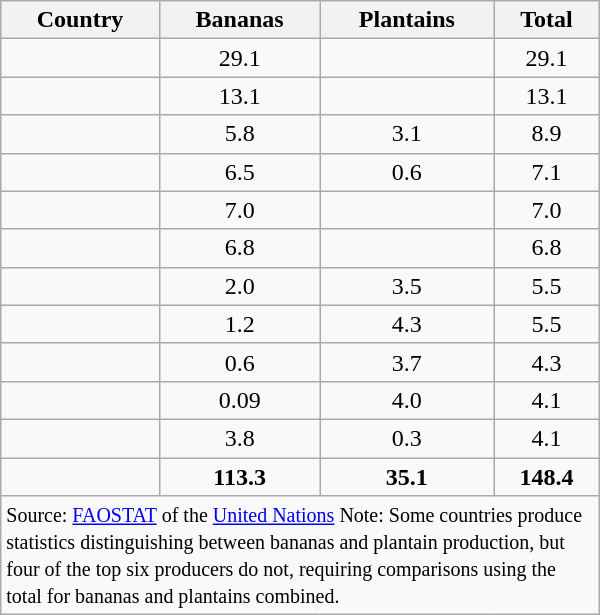<table class="wikitable"   style="float:right; clear:left; width:25em;">
<tr>
<th>Country</th>
<th>Bananas</th>
<th>Plantains</th>
<th>Total</th>
</tr>
<tr>
<td></td>
<td style="text-align:center;">29.1</td>
<td> </td>
<td style="text-align:center;">29.1</td>
</tr>
<tr>
<td></td>
<td style="text-align:center;">13.1</td>
<td> </td>
<td style="text-align:center;">13.1</td>
</tr>
<tr>
<td></td>
<td style="text-align:center;">5.8</td>
<td style="text-align:center;">3.1</td>
<td style="text-align:center;">8.9</td>
</tr>
<tr>
<td></td>
<td style="text-align:center;">6.5</td>
<td style="text-align:center;">0.6</td>
<td style="text-align:center;">7.1</td>
</tr>
<tr>
<td></td>
<td style="text-align:center;">7.0</td>
<td> </td>
<td style="text-align:center;">7.0</td>
</tr>
<tr>
<td></td>
<td style="text-align:center;">6.8</td>
<td> </td>
<td style="text-align:center;">6.8</td>
</tr>
<tr>
<td></td>
<td style="text-align:center;">2.0</td>
<td style="text-align:center;">3.5</td>
<td style="text-align:center;">5.5</td>
</tr>
<tr>
<td></td>
<td style="text-align:center;">1.2</td>
<td style="text-align:center;">4.3</td>
<td style="text-align:center;">5.5</td>
</tr>
<tr>
<td></td>
<td style="text-align:center;">0.6</td>
<td style="text-align:center;">3.7</td>
<td style="text-align:center;">4.3</td>
</tr>
<tr>
<td></td>
<td style="text-align:center;">0.09</td>
<td style="text-align:center;">4.0</td>
<td style="text-align:center;">4.1</td>
</tr>
<tr>
<td></td>
<td style="text-align:center;">3.8</td>
<td style="text-align:center;">0.3</td>
<td style="text-align:center;">4.1</td>
</tr>
<tr>
<td></td>
<td style="text-align:center;"><strong>113.3</strong></td>
<td style="text-align:center;"><strong>35.1</strong></td>
<td style="text-align:center;"><strong>148.4</strong></td>
</tr>
<tr>
<td colspan=4><small>Source: <a href='#'>FAOSTAT</a> of the <a href='#'>United Nations</a> Note: Some countries produce statistics distinguishing between bananas and plantain production, but four of the top six producers do not, requiring comparisons using the total for bananas and plantains combined.</small></td>
</tr>
</table>
